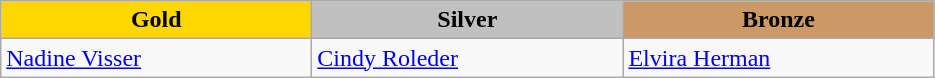<table class="wikitable" style="text-align:left">
<tr align="center">
<td width=200 bgcolor=gold><strong>Gold</strong></td>
<td width=200 bgcolor=silver><strong>Silver</strong></td>
<td width=200 bgcolor=CC9966><strong>Bronze</strong></td>
</tr>
<tr>
<td><a href='#'>Nadine Visser</a><br><em></em></td>
<td><a href='#'>Cindy Roleder</a><br><em></em></td>
<td><a href='#'>Elvira Herman</a><br><em></em></td>
</tr>
</table>
